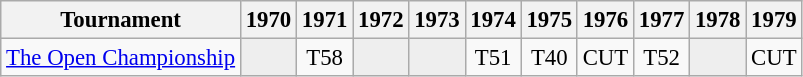<table class="wikitable" style="font-size:95%;text-align:center;">
<tr>
<th>Tournament</th>
<th>1970</th>
<th>1971</th>
<th>1972</th>
<th>1973</th>
<th>1974</th>
<th>1975</th>
<th>1976</th>
<th>1977</th>
<th>1978</th>
<th>1979</th>
</tr>
<tr>
<td align=left><a href='#'>The Open Championship</a></td>
<td style="background:#eeeeee;"></td>
<td>T58</td>
<td style="background:#eeeeee;"></td>
<td style="background:#eeeeee;"></td>
<td>T51</td>
<td>T40</td>
<td>CUT</td>
<td>T52</td>
<td style="background:#eeeeee;"></td>
<td>CUT</td>
</tr>
</table>
